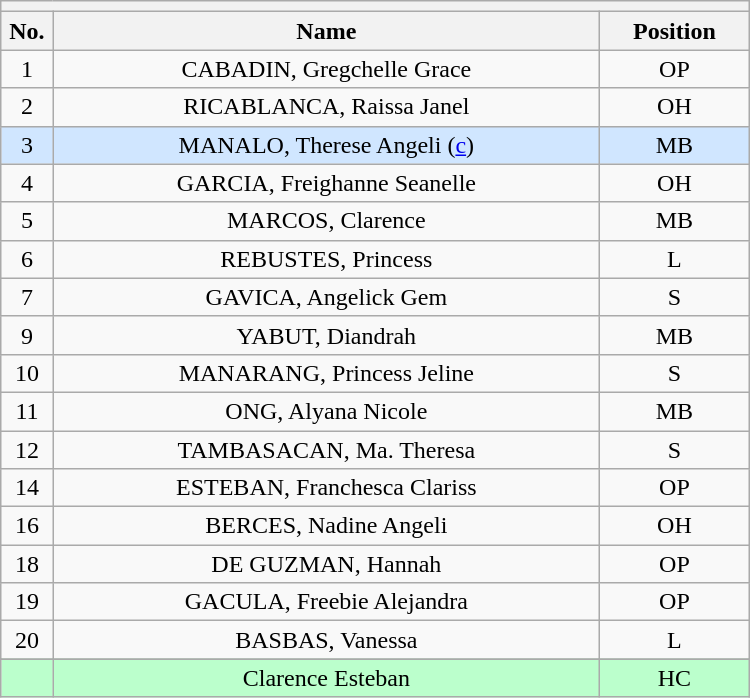<table class="wikitable mw-collapsible mw-collapsed" style="text-align:center; width:500px; border:none">
<tr>
<th style="text-align:left" colspan="3"></th>
</tr>
<tr>
<th style="width:7%">No.</th>
<th>Name</th>
<th style="width:20%">Position</th>
</tr>
<tr>
<td>1</td>
<td>CABADIN, Gregchelle Grace</td>
<td>OP</td>
</tr>
<tr>
<td>2</td>
<td>RICABLANCA, Raissa Janel</td>
<td>OH</td>
</tr>
<tr bgcolor=#D0E6FF>
<td>3</td>
<td>MANALO, Therese Angeli  (<a href='#'>c</a>)</td>
<td>MB</td>
</tr>
<tr>
<td>4</td>
<td>GARCIA, Freighanne Seanelle</td>
<td>OH</td>
</tr>
<tr>
<td>5</td>
<td>MARCOS, Clarence</td>
<td>MB</td>
</tr>
<tr>
<td>6</td>
<td>REBUSTES, Princess</td>
<td>L</td>
</tr>
<tr>
<td>7</td>
<td>GAVICA, Angelick Gem</td>
<td>S</td>
</tr>
<tr>
<td>9</td>
<td>YABUT, Diandrah</td>
<td>MB</td>
</tr>
<tr>
<td>10</td>
<td>MANARANG, Princess Jeline</td>
<td>S</td>
</tr>
<tr>
<td>11</td>
<td>ONG, Alyana Nicole</td>
<td>MB</td>
</tr>
<tr>
<td>12</td>
<td>TAMBASACAN, Ma. Theresa</td>
<td>S</td>
</tr>
<tr>
<td>14</td>
<td>ESTEBAN, Franchesca Clariss</td>
<td>OP</td>
</tr>
<tr>
<td>16</td>
<td>BERCES, Nadine Angeli</td>
<td>OH</td>
</tr>
<tr>
<td>18</td>
<td>DE GUZMAN, Hannah</td>
<td>OP</td>
</tr>
<tr>
<td>19</td>
<td>GACULA, Freebie Alejandra</td>
<td>OP</td>
</tr>
<tr>
<td>20</td>
<td>BASBAS, Vanessa</td>
<td>L</td>
</tr>
<tr>
</tr>
<tr bgcolor=#BBFFCC>
<td></td>
<td>Clarence Esteban</td>
<td>HC</td>
</tr>
</table>
